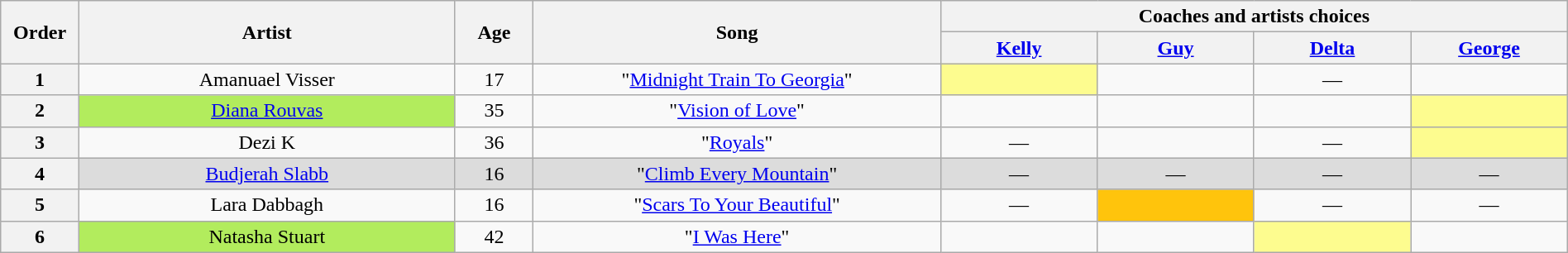<table class="wikitable" style="text-align:center; width:100%;">
<tr>
<th scope="col" rowspan="2" style="width:05%;">Order</th>
<th scope="col" rowspan="2" style="width:24%;">Artist</th>
<th scope="col" rowspan="2" style="width:05%;">Age</th>
<th scope="col" rowspan="2" style="width:26%;">Song</th>
<th colspan="4" style="width:40%;">Coaches and artists choices</th>
</tr>
<tr>
<th style="width:10%;"><a href='#'>Kelly</a></th>
<th style="width:10%;"><a href='#'>Guy</a></th>
<th style="width:10%;"><a href='#'>Delta</a></th>
<th style="width:10%;"><a href='#'>George</a></th>
</tr>
<tr>
<th>1</th>
<td>Amanuael Visser</td>
<td>17</td>
<td>"<a href='#'>Midnight Train To Georgia</a>"</td>
<td style="background-color:#FDFC8F;"> <strong></strong> </td>
<td> <strong></strong> </td>
<td>—</td>
<td> <strong></strong> </td>
</tr>
<tr>
<th>2</th>
<td style="background-color:#B2EC5D;"><a href='#'>Diana Rouvas</a> </td>
<td>35</td>
<td>"<a href='#'>Vision of Love</a>"</td>
<td> <strong></strong> </td>
<td> <strong></strong> </td>
<td> <strong></strong> </td>
<td style="background-color:#FDFC8F;"> <strong></strong> </td>
</tr>
<tr>
<th>3</th>
<td>Dezi K</td>
<td>36</td>
<td>"<a href='#'>Royals</a>"</td>
<td>—</td>
<td> <strong></strong> </td>
<td>—</td>
<td style="background-color:#FDFC8F;"> <strong></strong> </td>
</tr>
<tr>
<th>4</th>
<td style="background-color:#DCDCDC;"><a href='#'>Budjerah Slabb</a></td>
<td style="background-color:#DCDCDC;">16</td>
<td style="background-color:#DCDCDC;">"<a href='#'>Climb Every Mountain</a>"</td>
<td style="background-color:#DCDCDC;">—</td>
<td style="background-color:#DCDCDC;">—</td>
<td style="background-color:#DCDCDC;">—</td>
<td style="background-color:#DCDCDC;">—</td>
</tr>
<tr>
<th>5</th>
<td>Lara Dabbagh</td>
<td>16</td>
<td>"<a href='#'>Scars To Your Beautiful</a>"</td>
<td>—</td>
<td style="background-color:#FFC40C;"> <strong></strong> </td>
<td>—</td>
<td>—</td>
</tr>
<tr>
<th>6</th>
<td style="background-color:#B2EC5D;">Natasha Stuart</td>
<td>42</td>
<td>"<a href='#'>I Was Here</a>"</td>
<td> <strong></strong> </td>
<td> <strong></strong> </td>
<td style="background-color:#FDFC8F;"> <strong></strong> </td>
<td> <strong></strong> </td>
</tr>
</table>
